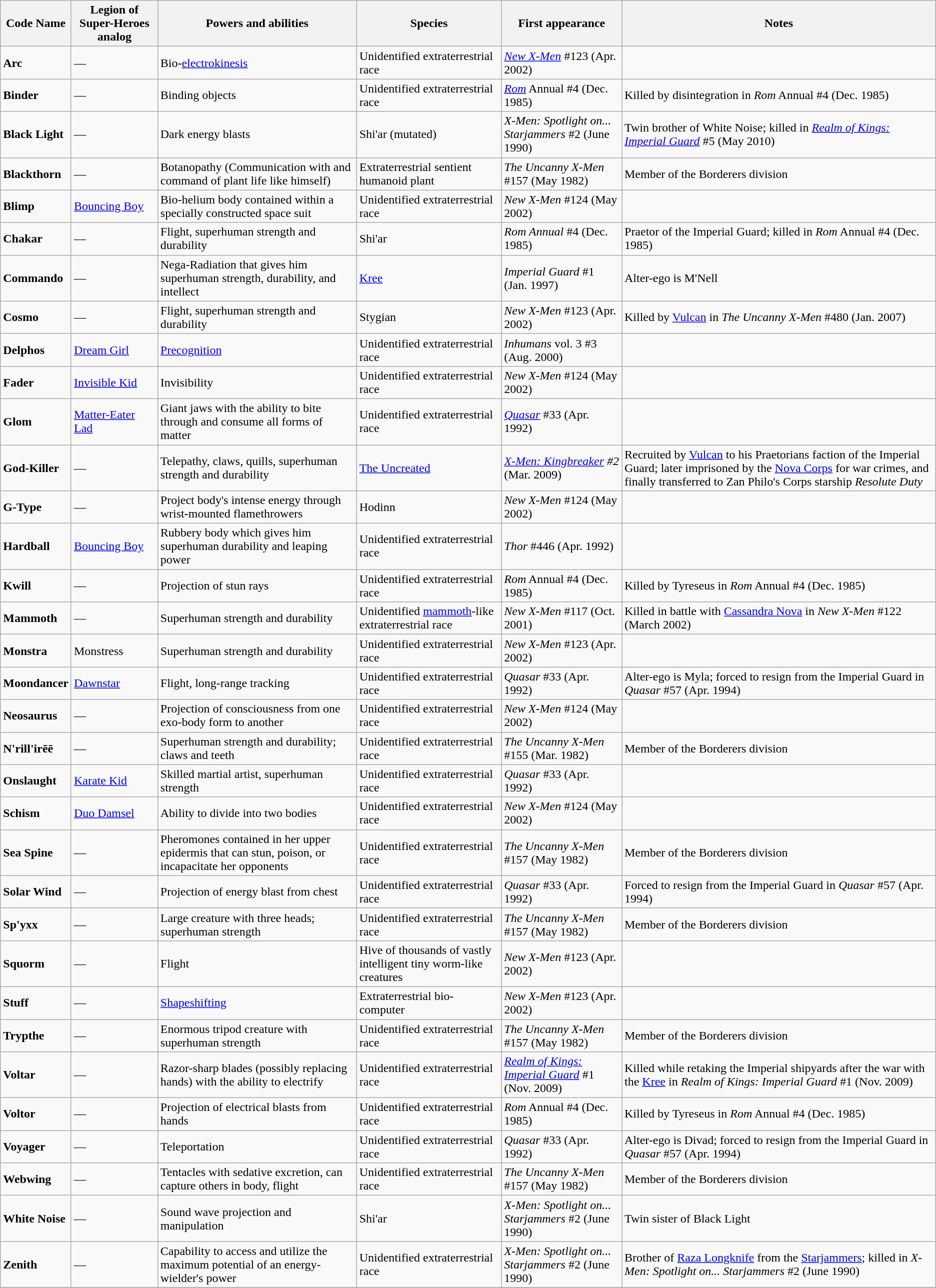<table class="wikitable sortable">
<tr>
<th>Code Name</th>
<th>Legion of Super-Heroes analog</th>
<th>Powers and abilities</th>
<th>Species</th>
<th>First appearance</th>
<th>Notes</th>
</tr>
<tr>
<td><strong>Arc</strong></td>
<td>—</td>
<td>Bio-<a href='#'>electrokinesis</a></td>
<td>Unidentified extraterrestrial race</td>
<td><em><a href='#'>New X-Men</a></em> #123 (Apr. 2002)</td>
<td></td>
</tr>
<tr>
<td><strong>Binder</strong></td>
<td>—</td>
<td>Binding objects</td>
<td>Unidentified extraterrestrial race</td>
<td><em><a href='#'>Rom</a></em> Annual #4 (Dec. 1985)</td>
<td>Killed by disintegration in <em>Rom</em> Annual #4 (Dec. 1985)</td>
</tr>
<tr>
<td><strong>Black Light</strong></td>
<td>—</td>
<td>Dark energy blasts</td>
<td>Shi'ar (mutated)</td>
<td><em>X-Men: Spotlight on... Starjammers</em> #2 (June 1990)</td>
<td>Twin brother of White Noise; killed in <em><a href='#'>Realm of Kings: Imperial Guard</a></em> #5 (May 2010)</td>
</tr>
<tr>
<td><strong>Blackthorn</strong></td>
<td>—</td>
<td>Botanopathy (Communication with and command of plant life like himself)</td>
<td>Extraterrestrial sentient humanoid plant</td>
<td><em>The Uncanny X-Men</em> #157 (May 1982)</td>
<td>Member of the Borderers division</td>
</tr>
<tr>
<td><strong>Blimp</strong></td>
<td><a href='#'>Bouncing Boy</a></td>
<td>Bio-helium body contained within a specially constructed space suit</td>
<td>Unidentified extraterrestrial race</td>
<td><em>New X-Men</em> #124 (May 2002)</td>
<td></td>
</tr>
<tr>
<td><strong>Chakar</strong></td>
<td>—</td>
<td>Flight, superhuman strength and durability</td>
<td>Shi'ar</td>
<td><em>Rom Annual</em> #4 (Dec. 1985)</td>
<td>Praetor of the Imperial Guard; killed in <em>Rom</em> Annual #4 (Dec. 1985)</td>
</tr>
<tr>
<td><strong>Commando</strong></td>
<td>—</td>
<td>Nega-Radiation that gives him superhuman strength, durability, and intellect</td>
<td><a href='#'>Kree</a></td>
<td><em>Imperial Guard</em> #1 (Jan. 1997)</td>
<td>Alter-ego is M'Nell</td>
</tr>
<tr>
<td><strong>Cosmo</strong></td>
<td>—</td>
<td>Flight, superhuman strength and durability</td>
<td>Stygian</td>
<td><em>New X-Men</em> #123 (Apr. 2002)</td>
<td>Killed by <a href='#'>Vulcan</a> in <em>The Uncanny X-Men</em> #480 (Jan. 2007)</td>
</tr>
<tr>
<td><strong>Delphos</strong></td>
<td><a href='#'>Dream Girl</a></td>
<td><a href='#'>Precognition</a></td>
<td>Unidentified extraterrestrial race</td>
<td><em>Inhumans</em> vol. 3 #3 (Aug. 2000)</td>
<td></td>
</tr>
<tr>
<td><strong>Fader</strong></td>
<td><a href='#'>Invisible Kid</a></td>
<td>Invisibility</td>
<td>Unidentified extraterrestrial race</td>
<td><em>New X-Men</em> #124 (May 2002)</td>
<td></td>
</tr>
<tr>
<td><strong>Glom</strong></td>
<td><a href='#'>Matter-Eater Lad</a></td>
<td>Giant jaws with the ability to bite through and consume all forms of matter</td>
<td>Unidentified extraterrestrial race</td>
<td><em><a href='#'>Quasar</a></em> #33 (Apr. 1992)</td>
<td></td>
</tr>
<tr>
<td><strong>God-Killer</strong></td>
<td>—</td>
<td>Telepathy, claws, quills, superhuman strength and durability</td>
<td><a href='#'>The Uncreated</a></td>
<td><em><a href='#'>X-Men: Kingbreaker</a> #2</em> (Mar. 2009)</td>
<td>Recruited by <a href='#'>Vulcan</a> to his Praetorians faction of the Imperial Guard; later imprisoned by the <a href='#'>Nova Corps</a> for war crimes, and finally transferred to Zan Philo's Corps starship <em>Resolute Duty</em></td>
</tr>
<tr>
<td><strong>G-Type</strong></td>
<td>—</td>
<td>Project body's intense energy through wrist-mounted flamethrowers</td>
<td>Hodinn</td>
<td><em>New X-Men</em> #124 (May 2002)</td>
<td></td>
</tr>
<tr>
<td><strong>Hardball</strong></td>
<td><a href='#'>Bouncing Boy</a></td>
<td>Rubbery body which gives him superhuman durability and leaping power</td>
<td>Unidentified extraterrestrial race</td>
<td><em>Thor</em> #446 (Apr. 1992)</td>
<td></td>
</tr>
<tr>
<td><strong>Kwill</strong></td>
<td>—</td>
<td>Projection of stun rays</td>
<td>Unidentified extraterrestrial race</td>
<td><em>Rom</em> Annual #4 (Dec. 1985)</td>
<td>Killed by Tyreseus in <em>Rom</em> Annual #4 (Dec. 1985)</td>
</tr>
<tr>
<td><strong>Mammoth</strong></td>
<td>—</td>
<td>Superhuman strength and durability</td>
<td>Unidentified <a href='#'>mammoth</a>-like extraterrestrial race</td>
<td><em>New X-Men</em> #117 (Oct. 2001)</td>
<td>Killed in battle with <a href='#'>Cassandra Nova</a> in <em>New X-Men</em> #122 (March 2002)</td>
</tr>
<tr>
<td><strong>Monstra</strong></td>
<td>Monstress</td>
<td>Superhuman strength and durability</td>
<td>Unidentified extraterrestrial race</td>
<td><em>New X-Men</em> #123 (Apr. 2002)</td>
<td></td>
</tr>
<tr>
<td><strong>Moondancer</strong></td>
<td><a href='#'>Dawnstar</a></td>
<td>Flight, long-range tracking</td>
<td>Unidentified extraterrestrial race</td>
<td><em>Quasar</em> #33 (Apr. 1992)</td>
<td>Alter-ego is Myla; forced to resign from the Imperial Guard in <em>Quasar</em> #57 (Apr. 1994)</td>
</tr>
<tr>
<td><strong>Neosaurus</strong></td>
<td>—</td>
<td>Projection of consciousness from one exo-body form to another</td>
<td>Unidentified extraterrestrial race</td>
<td><em>New X-Men</em> #124 (May 2002)</td>
<td></td>
</tr>
<tr>
<td><strong>N'rill'irēē</strong></td>
<td>—</td>
<td>Superhuman strength and durability; claws and teeth</td>
<td>Unidentified extraterrestrial race</td>
<td><em>The Uncanny X-Men</em> #155 (Mar. 1982)</td>
<td>Member of the Borderers division</td>
</tr>
<tr>
<td><strong>Onslaught</strong></td>
<td><a href='#'>Karate Kid</a></td>
<td>Skilled martial artist, superhuman strength</td>
<td>Unidentified extraterrestrial race</td>
<td><em>Quasar</em> #33 (Apr. 1992)</td>
<td></td>
</tr>
<tr>
<td><strong>Schism</strong></td>
<td><a href='#'>Duo Damsel</a></td>
<td>Ability to divide into two bodies</td>
<td>Unidentified extraterrestrial race</td>
<td><em>New X-Men</em> #124 (May 2002)</td>
<td></td>
</tr>
<tr>
<td><strong>Sea Spine</strong></td>
<td>—</td>
<td>Pheromones contained in her upper epidermis that can stun, poison, or incapacitate her opponents</td>
<td>Unidentified extraterrestrial race</td>
<td><em>The Uncanny X-Men</em> #157 (May 1982)</td>
<td>Member of the Borderers division</td>
</tr>
<tr>
<td><strong>Solar Wind</strong></td>
<td>—</td>
<td>Projection of energy blast from chest</td>
<td>Unidentified extraterrestrial race</td>
<td><em>Quasar</em> #33 (Apr. 1992)</td>
<td>Forced to resign from the Imperial Guard in <em>Quasar</em> #57 (Apr. 1994)</td>
</tr>
<tr>
<td><strong>Sp'yxx</strong></td>
<td>—</td>
<td>Large creature with three heads; superhuman strength</td>
<td>Unidentified extraterrestrial race</td>
<td><em>The Uncanny X-Men</em> #157 (May 1982)</td>
<td>Member of the Borderers division</td>
</tr>
<tr>
<td><strong>Squorm</strong></td>
<td>—</td>
<td>Flight</td>
<td>Hive of thousands of vastly intelligent tiny worm-like creatures</td>
<td><em>New X-Men</em> #123 (Apr. 2002)</td>
<td></td>
</tr>
<tr>
<td><strong>Stuff</strong></td>
<td>—</td>
<td><a href='#'>Shapeshifting</a></td>
<td>Extraterrestrial bio-computer</td>
<td><em>New X-Men</em> #123 (Apr. 2002)</td>
<td></td>
</tr>
<tr>
<td><strong>Trypthe</strong></td>
<td>—</td>
<td>Enormous tripod creature with superhuman strength</td>
<td>Unidentified extraterrestrial race</td>
<td><em>The Uncanny X-Men</em> #157 (May 1982)</td>
<td>Member of the Borderers division</td>
</tr>
<tr>
<td><strong>Voltar</strong></td>
<td>—</td>
<td>Razor-sharp blades (possibly replacing hands) with the ability to electrify</td>
<td>Unidentified extraterrestrial race</td>
<td><em><a href='#'>Realm of Kings: Imperial Guard</a></em> #1 (Nov. 2009)</td>
<td>Killed while retaking the Imperial shipyards after the war with the <a href='#'>Kree</a> in <em>Realm of Kings: Imperial Guard</em> #1 (Nov. 2009)</td>
</tr>
<tr>
<td><strong>Voltor</strong></td>
<td>—</td>
<td>Projection of electrical blasts from hands</td>
<td>Unidentified extraterrestrial race</td>
<td><em>Rom</em> Annual #4 (Dec. 1985)</td>
<td>Killed by Tyreseus in <em>Rom</em> Annual #4 (Dec. 1985)</td>
</tr>
<tr>
<td><strong>Voyager</strong></td>
<td>—</td>
<td>Teleportation</td>
<td>Unidentified extraterrestrial race</td>
<td><em>Quasar</em> #33 (Apr. 1992)</td>
<td>Alter-ego is Divad; forced to resign from the Imperial Guard in <em>Quasar</em> #57 (Apr. 1994)</td>
</tr>
<tr>
<td><strong>Webwing</strong></td>
<td>—</td>
<td>Tentacles with sedative excretion, can capture others in body, flight</td>
<td>Unidentified extraterrestrial race</td>
<td><em>The Uncanny X-Men</em> #157 (May 1982)</td>
<td>Member of the Borderers division</td>
</tr>
<tr>
<td><strong>White Noise</strong></td>
<td>—</td>
<td>Sound wave projection and manipulation</td>
<td>Shi'ar</td>
<td><em>X-Men: Spotlight on... Starjammers</em> #2 (June 1990)</td>
<td>Twin sister of Black Light</td>
</tr>
<tr>
<td><strong>Zenith</strong></td>
<td>—</td>
<td>Capability to access and utilize the maximum potential of an energy-wielder's power</td>
<td>Unidentified extraterrestrial race</td>
<td><em>X-Men: Spotlight on... Starjammers</em> #2 (June 1990)</td>
<td>Brother of <a href='#'>Raza Longknife</a> from the <a href='#'>Starjammers</a>; killed in <em>X-Men: Spotlight on... Starjammers</em> #2 (June 1990)</td>
</tr>
<tr>
</tr>
</table>
